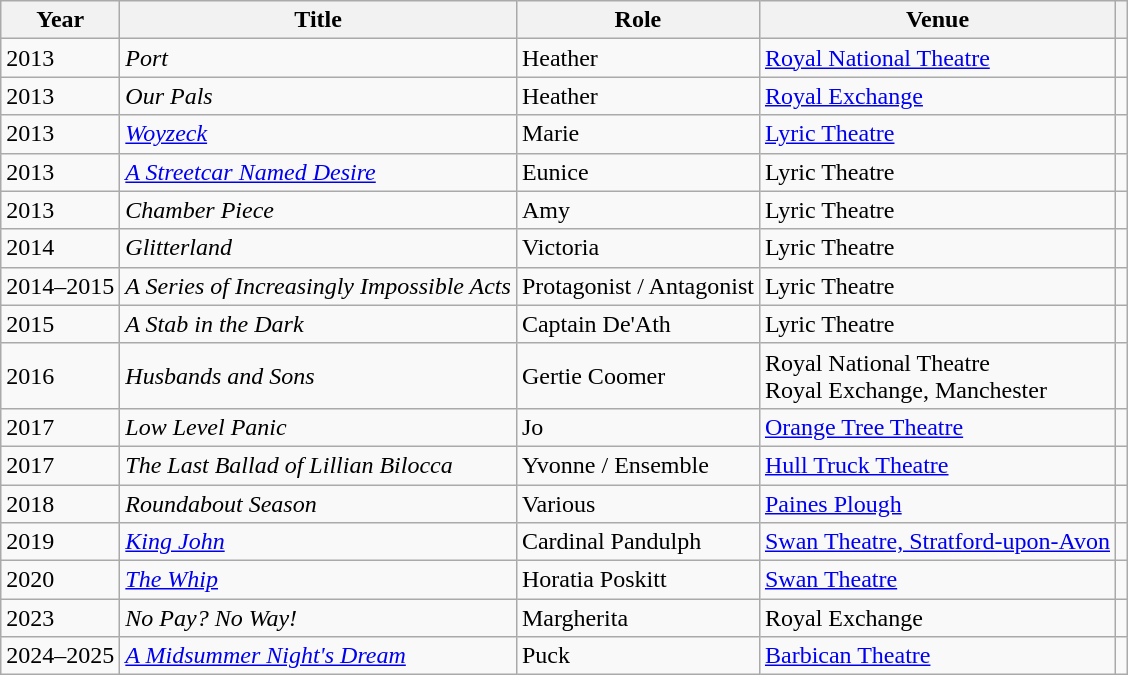<table class="wikitable">
<tr>
<th>Year</th>
<th>Title</th>
<th>Role</th>
<th>Venue</th>
<th></th>
</tr>
<tr>
<td>2013</td>
<td><em>Port</em></td>
<td>Heather</td>
<td><a href='#'>Royal National Theatre</a></td>
<td align="center"></td>
</tr>
<tr>
<td>2013</td>
<td><em>Our Pals</em></td>
<td>Heather</td>
<td><a href='#'>Royal Exchange</a></td>
<td align="center"></td>
</tr>
<tr>
<td>2013</td>
<td><em><a href='#'>Woyzeck</a></em></td>
<td>Marie</td>
<td><a href='#'>Lyric Theatre</a></td>
<td align="center"></td>
</tr>
<tr>
<td>2013</td>
<td><em><a href='#'>A Streetcar Named Desire</a></em></td>
<td>Eunice</td>
<td>Lyric Theatre</td>
<td align="center"></td>
</tr>
<tr>
<td>2013</td>
<td><em>Chamber Piece</em></td>
<td>Amy</td>
<td>Lyric Theatre</td>
<td align="center"></td>
</tr>
<tr>
<td>2014</td>
<td><em>Glitterland</em></td>
<td>Victoria</td>
<td>Lyric Theatre</td>
<td align="center"></td>
</tr>
<tr>
<td>2014–2015</td>
<td><em>A Series of Increasingly Impossible Acts</em></td>
<td>Protagonist / Antagonist</td>
<td>Lyric Theatre</td>
<td align="center"></td>
</tr>
<tr>
<td>2015</td>
<td><em>A Stab in the Dark</em></td>
<td>Captain De'Ath</td>
<td>Lyric Theatre</td>
<td align="center"></td>
</tr>
<tr>
<td>2016</td>
<td><em>Husbands and Sons</em></td>
<td>Gertie Coomer</td>
<td>Royal National Theatre<br>Royal Exchange, Manchester</td>
<td align="center"></td>
</tr>
<tr>
<td>2017</td>
<td><em>Low Level Panic</em></td>
<td>Jo</td>
<td><a href='#'>Orange Tree Theatre</a></td>
<td align="center"></td>
</tr>
<tr>
<td>2017</td>
<td><em>The Last Ballad of Lillian Bilocca</em></td>
<td>Yvonne / Ensemble</td>
<td><a href='#'>Hull Truck Theatre</a></td>
<td align="center"></td>
</tr>
<tr>
<td>2018</td>
<td><em>Roundabout Season</em></td>
<td>Various</td>
<td><a href='#'>Paines Plough</a></td>
<td align="center"></td>
</tr>
<tr>
<td>2019</td>
<td><em><a href='#'>King John</a></em></td>
<td>Cardinal Pandulph</td>
<td><a href='#'>Swan Theatre, Stratford-upon-Avon</a></td>
<td align="center"></td>
</tr>
<tr>
<td>2020</td>
<td><em><a href='#'>The Whip</a></em></td>
<td>Horatia Poskitt</td>
<td><a href='#'>Swan Theatre</a></td>
<td align="center"></td>
</tr>
<tr>
<td>2023</td>
<td><em>No Pay? No Way!</em></td>
<td>Margherita</td>
<td>Royal Exchange</td>
<td align="center"></td>
</tr>
<tr>
<td>2024–2025</td>
<td><em><a href='#'>A Midsummer Night's Dream</a></em></td>
<td>Puck</td>
<td><a href='#'>Barbican Theatre</a></td>
<td align="center"></td>
</tr>
</table>
